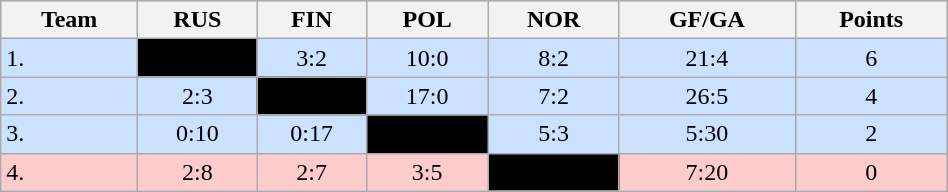<table class="wikitable" bgcolor="#EFEFFF" width="50%">
<tr bgcolor="#BCD2EE">
<th>Team</th>
<th>RUS</th>
<th>FIN</th>
<th>POL</th>
<th>NOR</th>
<th>GF/GA</th>
<th>Points</th>
</tr>
<tr bgcolor="#CAE1FF" align="center">
<td align="left">1. </td>
<td style="background:#000000;"></td>
<td>3:2</td>
<td>10:0</td>
<td>8:2</td>
<td>21:4</td>
<td>6</td>
</tr>
<tr bgcolor="#CAE1FF" align="center">
<td align="left">2. </td>
<td>2:3</td>
<td style="background:#000000;"></td>
<td>17:0</td>
<td>7:2</td>
<td>26:5</td>
<td>4</td>
</tr>
<tr bgcolor="#CAE1FF" align="center">
<td align="left">3. </td>
<td>0:10</td>
<td>0:17</td>
<td style="background:#000000;"></td>
<td>5:3</td>
<td>5:30</td>
<td>2</td>
</tr>
<tr bgcolor="#ffcccc" align="center">
<td align="left">4. </td>
<td>2:8</td>
<td>2:7</td>
<td>3:5</td>
<td style="background:#000000;"></td>
<td>7:20</td>
<td>0</td>
</tr>
</table>
